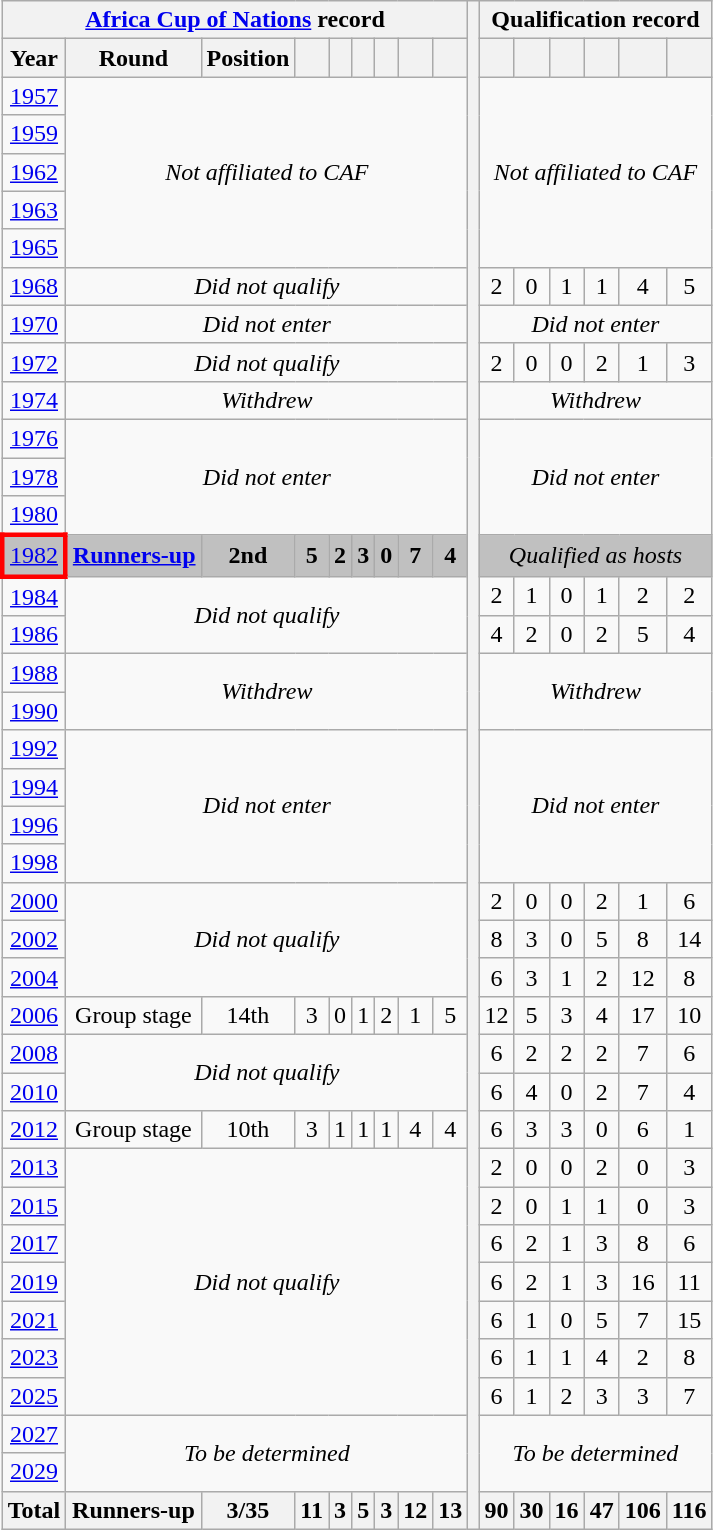<table class="wikitable" style="text-align: center;">
<tr>
<th colspan=9><a href='#'>Africa Cup of Nations</a> record</th>
<th rowspan="41"></th>
<th colspan=6>Qualification record</th>
</tr>
<tr>
<th>Year</th>
<th>Round</th>
<th>Position</th>
<th></th>
<th></th>
<th></th>
<th></th>
<th></th>
<th></th>
<th></th>
<th></th>
<th></th>
<th></th>
<th></th>
<th></th>
</tr>
<tr>
<td> <a href='#'>1957</a></td>
<td colspan=8 rowspan=5><em>Not affiliated to CAF</em></td>
<td colspan=6 rowspan=5><em>Not affiliated to CAF</em></td>
</tr>
<tr>
<td> <a href='#'>1959</a></td>
</tr>
<tr>
<td> <a href='#'>1962</a></td>
</tr>
<tr>
<td> <a href='#'>1963</a></td>
</tr>
<tr>
<td> <a href='#'>1965</a></td>
</tr>
<tr>
<td> <a href='#'>1968</a></td>
<td colspan=8><em>Did not qualify</em></td>
<td>2</td>
<td>0</td>
<td>1</td>
<td>1</td>
<td>4</td>
<td>5</td>
</tr>
<tr>
<td> <a href='#'>1970</a></td>
<td colspan=8><em>Did not enter</em></td>
<td colspan=6><em>Did not enter</em></td>
</tr>
<tr>
<td> <a href='#'>1972</a></td>
<td colspan=8><em>Did not qualify</em></td>
<td>2</td>
<td>0</td>
<td>0</td>
<td>2</td>
<td>1</td>
<td>3</td>
</tr>
<tr>
<td> <a href='#'>1974</a></td>
<td colspan=8><em>Withdrew</em></td>
<td colspan=6><em>Withdrew</em></td>
</tr>
<tr>
<td> <a href='#'>1976</a></td>
<td colspan=8 rowspan=3><em>Did not enter</em></td>
<td colspan=6 rowspan=3><em>Did not enter</em></td>
</tr>
<tr>
<td> <a href='#'>1978</a></td>
</tr>
<tr>
<td> <a href='#'>1980</a></td>
</tr>
<tr style="background:silver;">
<td style="border: 3px solid red"> <a href='#'>1982</a></td>
<td><strong><a href='#'>Runners-up</a></strong></td>
<td><strong>2nd</strong></td>
<td><strong>5</strong></td>
<td><strong>2</strong></td>
<td><strong>3</strong></td>
<td><strong>0</strong></td>
<td><strong>7</strong></td>
<td><strong>4</strong></td>
<td colspan=6><em>Qualified as hosts</em></td>
</tr>
<tr>
<td> <a href='#'>1984</a></td>
<td colspan=8 rowspan=2><em>Did not qualify</em></td>
<td>2</td>
<td>1</td>
<td>0</td>
<td>1</td>
<td>2</td>
<td>2</td>
</tr>
<tr>
<td> <a href='#'>1986</a></td>
<td>4</td>
<td>2</td>
<td>0</td>
<td>2</td>
<td>5</td>
<td>4</td>
</tr>
<tr>
<td> <a href='#'>1988</a></td>
<td colspan=8 rowspan=2><em>Withdrew</em></td>
<td colspan=6 rowspan=2><em>Withdrew</em></td>
</tr>
<tr>
<td> <a href='#'>1990</a></td>
</tr>
<tr>
<td> <a href='#'>1992</a></td>
<td colspan=8 rowspan=4><em>Did not enter</em></td>
<td colspan=6 rowspan=4><em>Did not enter</em></td>
</tr>
<tr>
<td> <a href='#'>1994</a></td>
</tr>
<tr>
<td> <a href='#'>1996</a></td>
</tr>
<tr>
<td> <a href='#'>1998</a></td>
</tr>
<tr>
<td>  <a href='#'>2000</a></td>
<td colspan=8 rowspan=3><em>Did not qualify</em></td>
<td>2</td>
<td>0</td>
<td>0</td>
<td>2</td>
<td>1</td>
<td>6</td>
</tr>
<tr>
<td> <a href='#'>2002</a></td>
<td>8</td>
<td>3</td>
<td>0</td>
<td>5</td>
<td>8</td>
<td>14</td>
</tr>
<tr>
<td> <a href='#'>2004</a></td>
<td>6</td>
<td>3</td>
<td>1</td>
<td>2</td>
<td>12</td>
<td>8</td>
</tr>
<tr>
<td> <a href='#'>2006</a></td>
<td>Group stage</td>
<td>14th</td>
<td>3</td>
<td>0</td>
<td>1</td>
<td>2</td>
<td>1</td>
<td>5</td>
<td>12</td>
<td>5</td>
<td>3</td>
<td>4</td>
<td>17</td>
<td>10</td>
</tr>
<tr>
<td> <a href='#'>2008</a></td>
<td colspan=8 rowspan=2><em>Did not qualify</em></td>
<td>6</td>
<td>2</td>
<td>2</td>
<td>2</td>
<td>7</td>
<td>6</td>
</tr>
<tr>
<td> <a href='#'>2010</a></td>
<td>6</td>
<td>4</td>
<td>0</td>
<td>2</td>
<td>7</td>
<td>4</td>
</tr>
<tr>
<td>  <a href='#'>2012</a></td>
<td>Group stage</td>
<td>10th</td>
<td>3</td>
<td>1</td>
<td>1</td>
<td>1</td>
<td>4</td>
<td>4</td>
<td>6</td>
<td>3</td>
<td>3</td>
<td>0</td>
<td>6</td>
<td>1</td>
</tr>
<tr>
<td> <a href='#'>2013</a></td>
<td colspan=8 rowspan=7><em>Did not qualify</em></td>
<td>2</td>
<td>0</td>
<td>0</td>
<td>2</td>
<td>0</td>
<td>3</td>
</tr>
<tr>
<td> <a href='#'>2015</a></td>
<td>2</td>
<td>0</td>
<td>1</td>
<td>1</td>
<td>0</td>
<td>3</td>
</tr>
<tr>
<td> <a href='#'>2017</a></td>
<td>6</td>
<td>2</td>
<td>1</td>
<td>3</td>
<td>8</td>
<td>6</td>
</tr>
<tr>
<td> <a href='#'>2019</a></td>
<td>6</td>
<td>2</td>
<td>1</td>
<td>3</td>
<td>16</td>
<td>11</td>
</tr>
<tr>
<td> <a href='#'>2021</a></td>
<td>6</td>
<td>1</td>
<td>0</td>
<td>5</td>
<td>7</td>
<td>15</td>
</tr>
<tr>
<td> <a href='#'>2023</a></td>
<td>6</td>
<td>1</td>
<td>1</td>
<td>4</td>
<td>2</td>
<td>8</td>
</tr>
<tr>
<td> <a href='#'>2025</a></td>
<td>6</td>
<td>1</td>
<td>2</td>
<td>3</td>
<td>3</td>
<td>7</td>
</tr>
<tr>
<td>   <a href='#'>2027</a></td>
<td colspan="8" rowspan="2"><em>To be determined</em></td>
<td colspan="6" rowspan="2"><em>To be determined</em></td>
</tr>
<tr>
<td> <a href='#'>2029</a></td>
</tr>
<tr>
<th>Total</th>
<th>Runners-up</th>
<th>3/35</th>
<th>11</th>
<th>3</th>
<th>5</th>
<th>3</th>
<th>12</th>
<th>13</th>
<th>90</th>
<th>30</th>
<th>16</th>
<th>47</th>
<th>106</th>
<th>116</th>
</tr>
</table>
